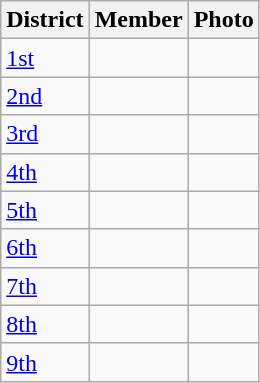<table class="wikitable sortable">
<tr>
<th>District</th>
<th>Member</th>
<th>Photo</th>
</tr>
<tr>
<td><a href='#'>1st</a></td>
<td></td>
<td></td>
</tr>
<tr>
<td><a href='#'>2nd</a></td>
<td></td>
<td></td>
</tr>
<tr>
<td><a href='#'>3rd</a></td>
<td></td>
<td></td>
</tr>
<tr>
<td><a href='#'>4th</a></td>
<td></td>
<td></td>
</tr>
<tr>
<td><a href='#'>5th</a></td>
<td></td>
<td></td>
</tr>
<tr>
<td><a href='#'>6th</a></td>
<td></td>
<td></td>
</tr>
<tr>
<td><a href='#'>7th</a></td>
<td></td>
<td></td>
</tr>
<tr>
<td><a href='#'>8th</a></td>
<td></td>
<td></td>
</tr>
<tr>
<td><a href='#'>9th</a></td>
<td></td>
<td></td>
</tr>
</table>
